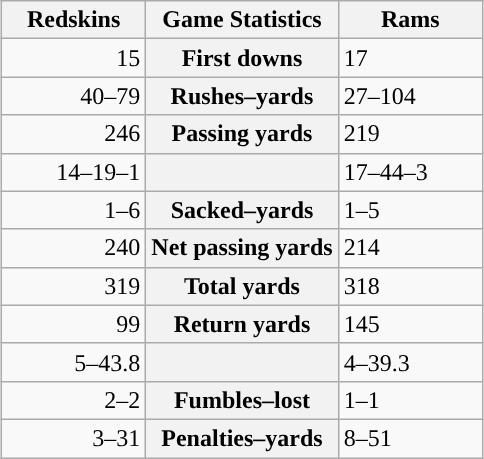<table class="wikitable" style="margin: 1em auto 1em auto">
<tr>
<th style="width:30%;">Redskins</th>
<th style="width:40%;">Game Statistics</th>
<th style="width:30%;">Rams</th>
</tr>
<tr>
<td style="text-align:right;">15</td>
<th>First downs</th>
<td>17</td>
</tr>
<tr>
<td style="text-align:right;">40–79</td>
<th>Rushes–yards</th>
<td>27–104</td>
</tr>
<tr>
<td style="text-align:right;">246</td>
<th>Passing yards</th>
<td>219</td>
</tr>
<tr>
<td style="text-align:right;">14–19–1</td>
<th></th>
<td>17–44–3</td>
</tr>
<tr>
<td style="text-align:right;">1–6</td>
<th>Sacked–yards</th>
<td>1–5</td>
</tr>
<tr>
<td style="text-align:right;">240</td>
<th>Net passing yards</th>
<td>214</td>
</tr>
<tr>
<td style="text-align:right;">319</td>
<th>Total yards</th>
<td>318</td>
</tr>
<tr>
<td style="text-align:right;">99</td>
<th>Return yards</th>
<td>145</td>
</tr>
<tr>
<td style="text-align:right;">5–43.8</td>
<th></th>
<td>4–39.3</td>
</tr>
<tr>
<td style="text-align:right;">2–2</td>
<th>Fumbles–lost</th>
<td>1–1</td>
</tr>
<tr>
<td style="text-align:right;">3–31</td>
<th>Penalties–yards</th>
<td>8–51</td>
</tr>
</table>
